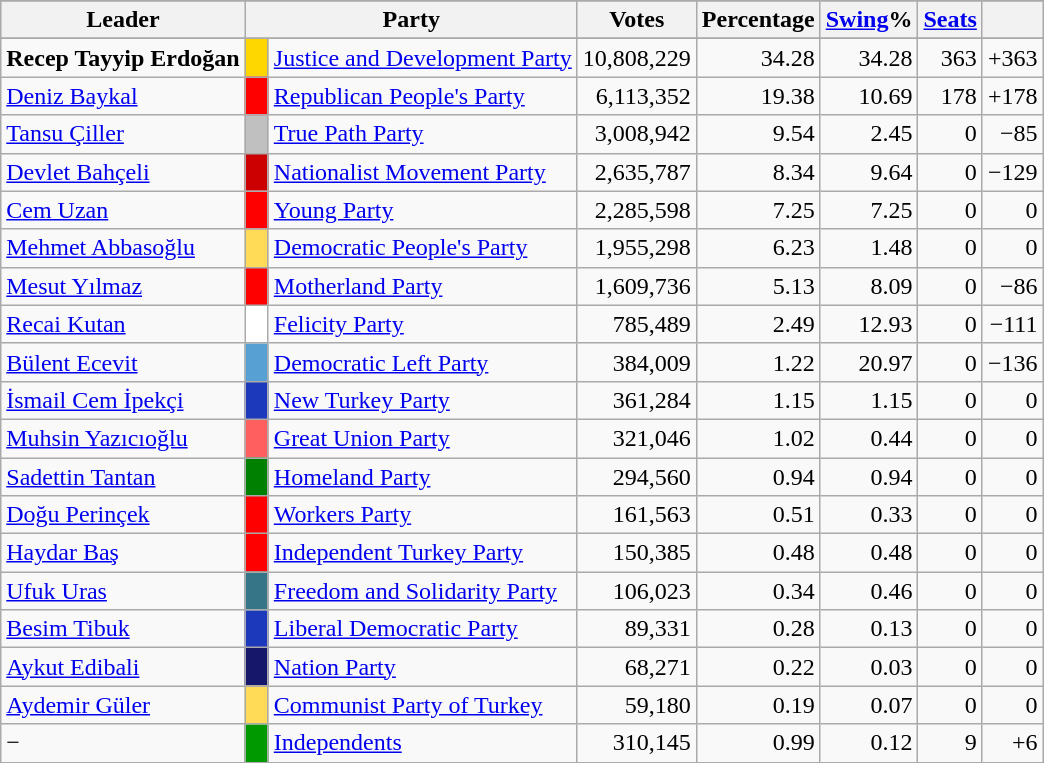<table class="wikitable">
<tr>
</tr>
<tr style="background-color:#E9E9E9">
<th align="center">Leader</th>
<th align="center" colspan="2">Party</th>
<th align="center">Votes</th>
<th align="center">Percentage</th>
<th align="center"><a href='#'>Swing</a>%</th>
<th align="center"><a href='#'>Seats</a></th>
<th align="center"></th>
</tr>
<tr align="right">
</tr>
<tr align="right">
<td align="left"><strong>Recep Tayyip Erdoğan</strong></td>
<td style="background:#FFD700; color:#FFD700">d</td>
<td align="left"><a href='#'>Justice and Development Party</a></td>
<td>10,808,229</td>
<td>34.28</td>
<td>34.28</td>
<td>363</td>
<td>+363</td>
</tr>
<tr align="right">
<td align="left"><a href='#'>Deniz Baykal</a></td>
<td bgcolor="#ff0000"></td>
<td align="left"><a href='#'>Republican People's Party</a></td>
<td>6,113,352</td>
<td>19.38</td>
<td>10.69</td>
<td>178</td>
<td>+178</td>
</tr>
<tr align="right">
<td align="left"><a href='#'>Tansu Çiller</a></td>
<td bgcolor="silver"></td>
<td align="left"><a href='#'>True Path Party</a></td>
<td>3,008,942</td>
<td>9.54</td>
<td>2.45</td>
<td>0</td>
<td>−85</td>
</tr>
<tr align="right">
<td align="left"><a href='#'>Devlet Bahçeli</a></td>
<td bgcolor="#cc0000"></td>
<td align="left"><a href='#'>Nationalist Movement Party</a></td>
<td>2,635,787</td>
<td>8.34</td>
<td>9.64</td>
<td>0</td>
<td>−129</td>
</tr>
<tr align="right">
<td align="left"><a href='#'>Cem Uzan</a></td>
<td bgcolor="#ff0000"></td>
<td align="left"><a href='#'>Young Party</a></td>
<td>2,285,598</td>
<td>7.25</td>
<td>7.25</td>
<td>0</td>
<td>0</td>
</tr>
<tr align="right">
<td align="left"><a href='#'>Mehmet Abbasoğlu</a></td>
<td bgcolor="#FFDB58"></td>
<td align="left"><a href='#'>Democratic People's Party</a></td>
<td>1,955,298</td>
<td>6.23</td>
<td>1.48</td>
<td>0</td>
<td>0</td>
</tr>
<tr align="right">
<td align="left"><a href='#'>Mesut Yılmaz</a></td>
<td bgcolor="#ff0000"></td>
<td align="left"><a href='#'>Motherland Party</a></td>
<td>1,609,736</td>
<td>5.13</td>
<td>8.09</td>
<td>0</td>
<td>−86</td>
</tr>
<tr align="right">
<td align="left"><a href='#'>Recai Kutan</a></td>
<td bgcolor="white"></td>
<td align="left"><a href='#'>Felicity Party</a></td>
<td>785,489</td>
<td>2.49</td>
<td>12.93</td>
<td>0</td>
<td>−111</td>
</tr>
<tr align="right">
<td align="left"><a href='#'>Bülent Ecevit</a></td>
<td bgcolor="#56A0D3"></td>
<td align="left"><a href='#'>Democratic Left Party</a></td>
<td>384,009</td>
<td>1.22</td>
<td>20.97</td>
<td>0</td>
<td>−136</td>
</tr>
<tr align="right">
<td align="left"><a href='#'>İsmail Cem İpekçi</a></td>
<td bgcolor="#1C39BB"></td>
<td align="left"><a href='#'>New Turkey Party</a></td>
<td>361,284</td>
<td>1.15</td>
<td>1.15</td>
<td>0</td>
<td>0</td>
</tr>
<tr align="right">
<td align="left"><a href='#'>Muhsin Yazıcıoğlu</a></td>
<td bgcolor="#FF5F5F"></td>
<td align="left"><a href='#'>Great Union Party</a></td>
<td>321,046</td>
<td>1.02</td>
<td>0.44</td>
<td>0</td>
<td>0</td>
</tr>
<tr align="right">
<td align="left"><a href='#'>Sadettin Tantan</a></td>
<td bgcolor="green"></td>
<td align="left"><a href='#'>Homeland Party</a></td>
<td>294,560</td>
<td>0.94</td>
<td>0.94</td>
<td>0</td>
<td>0</td>
</tr>
<tr align="right">
<td align="left"><a href='#'>Doğu Perinçek</a></td>
<td bgcolor="#ff0000"></td>
<td align="left"><a href='#'>Workers Party</a></td>
<td>161,563</td>
<td>0.51</td>
<td>0.33</td>
<td>0</td>
<td>0</td>
</tr>
<tr align="right">
<td align="left"><a href='#'>Haydar Baş</a></td>
<td bgcolor="red"></td>
<td align="left"><a href='#'>Independent Turkey Party</a></td>
<td>150,385</td>
<td>0.48</td>
<td>0.48</td>
<td>0</td>
<td>0</td>
</tr>
<tr align="right">
<td align="left"><a href='#'>Ufuk Uras</a></td>
<td bgcolor="#367588"></td>
<td align="left"><a href='#'>Freedom and Solidarity Party</a></td>
<td>106,023</td>
<td>0.34</td>
<td>0.46</td>
<td>0</td>
<td>0</td>
</tr>
<tr align="right">
<td align="left"><a href='#'>Besim Tibuk</a></td>
<td bgcolor="#1C39BB"></td>
<td align="left"><a href='#'>Liberal Democratic Party</a></td>
<td>89,331</td>
<td>0.28</td>
<td>0.13</td>
<td>0</td>
<td>0</td>
</tr>
<tr align="right">
<td align="left"><a href='#'>Aykut Edibali</a></td>
<td bgcolor="#16166B"></td>
<td align="left"><a href='#'>Nation Party</a></td>
<td>68,271</td>
<td>0.22</td>
<td>0.03</td>
<td>0</td>
<td>0</td>
</tr>
<tr align="right">
<td align="left"><a href='#'>Aydemir Güler</a></td>
<td bgcolor="#FFDB58"></td>
<td align="left"><a href='#'>Communist Party of Turkey</a></td>
<td>59,180</td>
<td>0.19</td>
<td>0.07</td>
<td>0</td>
<td>0</td>
</tr>
<tr align="right">
<td align="left">−</td>
<td bgcolor="#009900"></td>
<td align="left"><a href='#'>Independents</a></td>
<td>310,145</td>
<td>0.99</td>
<td>0.12</td>
<td>9</td>
<td>+6</td>
</tr>
</table>
